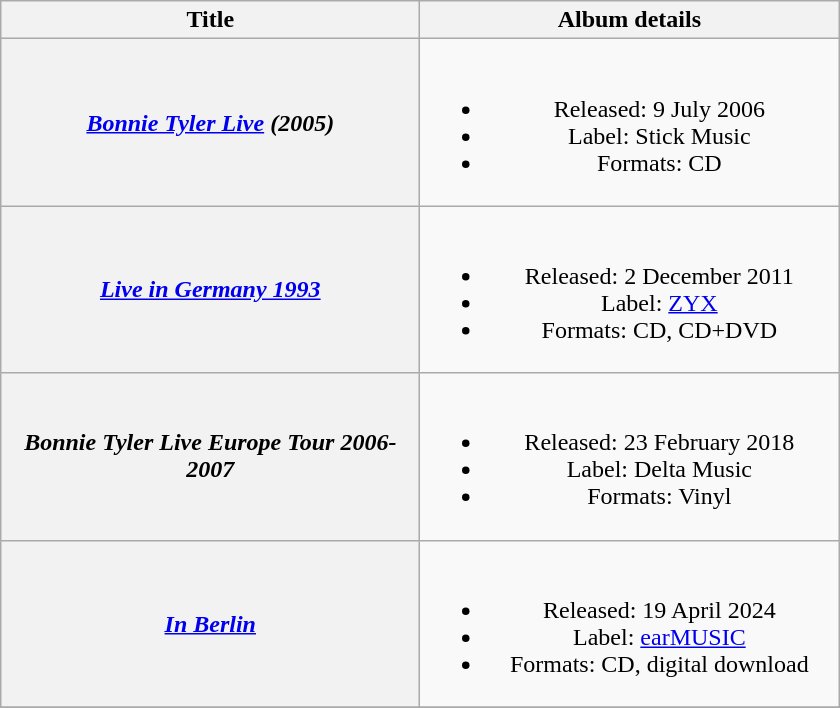<table class="wikitable plainrowheaders" style="text-align:center;" border="1">
<tr>
<th scope="col" style="width:17em;">Title</th>
<th scope="col" style="width:17em;">Album details</th>
</tr>
<tr>
<th scope="row"><em><a href='#'>Bonnie Tyler Live</a> (2005)</em></th>
<td><br><ul><li>Released: 9 July 2006</li><li>Label: Stick Music</li><li>Formats: CD</li></ul></td>
</tr>
<tr>
<th scope="row"><em><a href='#'>Live in Germany 1993</a></em></th>
<td><br><ul><li>Released: 2 December 2011</li><li>Label: <a href='#'>ZYX</a></li><li>Formats: CD, CD+DVD</li></ul></td>
</tr>
<tr>
<th scope="row"><em>Bonnie Tyler Live Europe Tour 2006-2007</em></th>
<td><br><ul><li>Released: 23 February 2018</li><li>Label: Delta Music</li><li>Formats: Vinyl</li></ul></td>
</tr>
<tr>
<th scope="row"><em><a href='#'>In Berlin</a></em></th>
<td><br><ul><li>Released: 19 April 2024</li><li>Label: <a href='#'>earMUSIC</a></li><li>Formats: CD, digital download</li></ul></td>
</tr>
<tr>
</tr>
</table>
